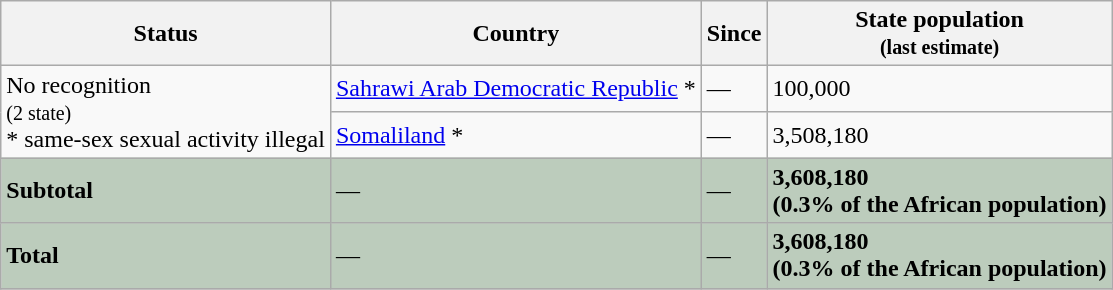<table class="wikitable" style="width:sortable%">
<tr>
<th>Status</th>
<th>Country</th>
<th>Since</th>
<th>State population<br><small>(last estimate)</small></th>
</tr>
<tr>
<td rowspan=2>No recognition <br><small>(2 state)</small><br>* same-sex sexual activity illegal</td>
<td> <a href='#'>Sahrawi Arab Democratic Republic</a> *</td>
<td>—</td>
<td>100,000</td>
</tr>
<tr>
<td> <a href='#'>Somaliland</a> *</td>
<td>—</td>
<td>3,508,180</td>
</tr>
<tr class="sortbottom" style="background:#bcccbc;">
<td><strong>Subtotal</strong></td>
<td>—</td>
<td>—</td>
<td><strong>3,608,180<br>(0.3% of the African population)</strong></td>
</tr>
<tr class="sortbottom" style="background:#bcccbc;">
<td><strong>Total</strong></td>
<td>—</td>
<td>—</td>
<td><strong>3,608,180<br>(0.3% of the African population)</strong></td>
</tr>
<tr>
</tr>
</table>
